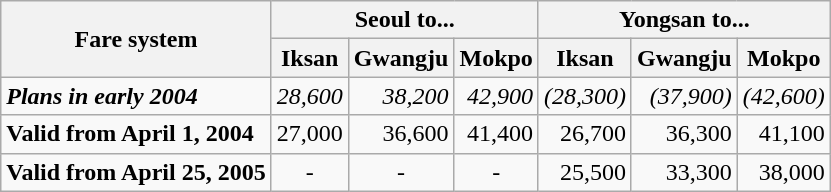<table class="wikitable">
<tr>
<th rowspan="2">Fare system</th>
<th colspan="3">Seoul to...</th>
<th colspan="3">Yongsan to...</th>
</tr>
<tr>
<th>Iksan</th>
<th>Gwangju</th>
<th>Mokpo</th>
<th>Iksan</th>
<th>Gwangju</th>
<th>Mokpo</th>
</tr>
<tr>
<td><strong><em>Plans in early 2004</em></strong></td>
<td align="right"><em>28,600</em></td>
<td align="right"><em>38,200</em></td>
<td align="right"><em>42,900</em></td>
<td align="right"><em>(28,300)</em></td>
<td align="right"><em>(37,900)</em></td>
<td align="right"><em>(42,600)</em></td>
</tr>
<tr>
<td><strong>Valid from April 1, 2004</strong></td>
<td align="right">27,000</td>
<td align="right">36,600</td>
<td align="right">41,400</td>
<td align="right">26,700</td>
<td align="right">36,300</td>
<td align="right">41,100</td>
</tr>
<tr>
<td><strong>Valid from April 25, 2005</strong></td>
<td align="center">-</td>
<td align="center">-</td>
<td align="center">-</td>
<td align="right">25,500</td>
<td align="right">33,300</td>
<td align="right">38,000</td>
</tr>
</table>
